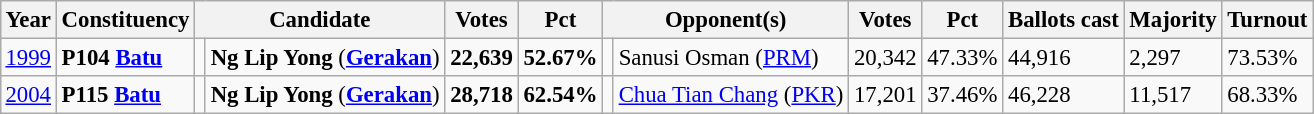<table class="wikitable" style="margin:0.5em ; font-size:95%">
<tr>
<th>Year</th>
<th>Constituency</th>
<th colspan=2>Candidate</th>
<th>Votes</th>
<th>Pct</th>
<th colspan=2>Opponent(s)</th>
<th>Votes</th>
<th>Pct</th>
<th>Ballots cast</th>
<th>Majority</th>
<th>Turnout</th>
</tr>
<tr>
<td><a href='#'>1999</a></td>
<td><strong>P104 <a href='#'>Batu</a></strong></td>
<td></td>
<td><strong>Ng Lip Yong</strong> (<a href='#'><strong>Gerakan</strong></a>)</td>
<td align=right><strong>22,639</strong></td>
<td><strong>52.67%</strong></td>
<td bgcolor=></td>
<td>Sanusi Osman (<a href='#'>PRM</a>)</td>
<td align=right>20,342</td>
<td>47.33%</td>
<td>44,916</td>
<td>2,297</td>
<td>73.53%</td>
</tr>
<tr>
<td><a href='#'>2004</a></td>
<td><strong>P115 <a href='#'>Batu</a></strong></td>
<td></td>
<td><strong>Ng Lip Yong</strong> (<a href='#'><strong>Gerakan</strong></a>)</td>
<td align=right><strong>28,718</strong></td>
<td><strong>62.54%</strong></td>
<td></td>
<td><a href='#'>Chua Tian Chang</a> (<a href='#'>PKR</a>)</td>
<td align=right>17,201</td>
<td>37.46%</td>
<td>46,228</td>
<td>11,517</td>
<td>68.33%</td>
</tr>
</table>
